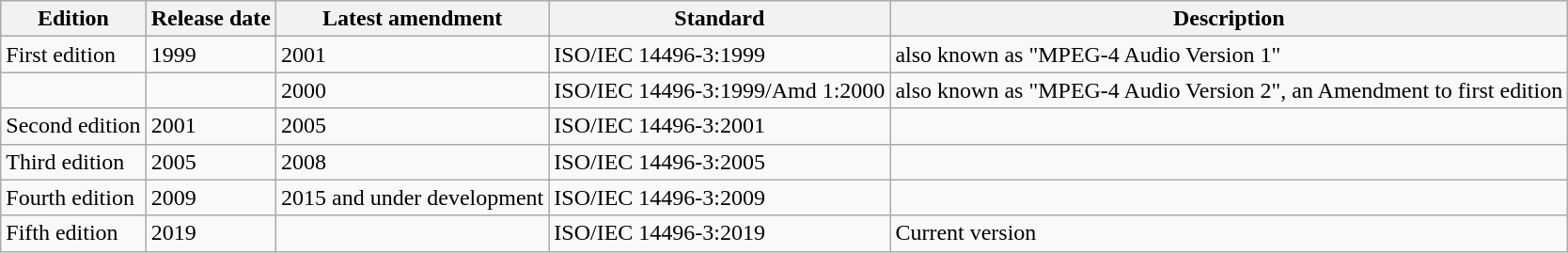<table class="wikitable sortable">
<tr>
<th>Edition</th>
<th>Release date</th>
<th>Latest amendment</th>
<th>Standard</th>
<th>Description</th>
</tr>
<tr>
<td>First edition</td>
<td>1999</td>
<td>2001</td>
<td>ISO/IEC 14496-3:1999</td>
<td>also known as "MPEG-4 Audio Version 1"</td>
</tr>
<tr>
<td></td>
<td></td>
<td>2000</td>
<td>ISO/IEC 14496-3:1999/Amd 1:2000</td>
<td>also known as "MPEG-4 Audio Version 2", an Amendment to first edition</td>
</tr>
<tr>
<td>Second edition</td>
<td>2001</td>
<td>2005</td>
<td>ISO/IEC 14496-3:2001</td>
<td></td>
</tr>
<tr>
<td>Third edition</td>
<td>2005</td>
<td>2008</td>
<td>ISO/IEC 14496-3:2005</td>
<td></td>
</tr>
<tr>
<td>Fourth edition</td>
<td>2009</td>
<td>2015 and under development</td>
<td>ISO/IEC 14496-3:2009</td>
<td></td>
</tr>
<tr>
<td>Fifth edition</td>
<td>2019</td>
<td></td>
<td>ISO/IEC 14496-3:2019</td>
<td>Current version</td>
</tr>
</table>
